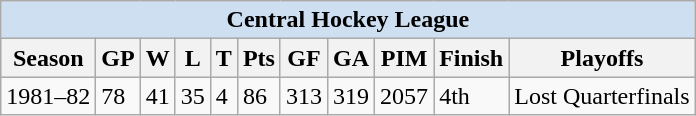<table class="wikitable">
<tr>
<td colspan=20 style="text-align:center; background:#cedff2;"><strong>Central Hockey League</strong></td>
</tr>
<tr bgcolor="#dddddd">
<th>Season</th>
<th>GP</th>
<th>W</th>
<th>L</th>
<th>T</th>
<th>Pts</th>
<th>GF</th>
<th>GA</th>
<th>PIM</th>
<th>Finish</th>
<th>Playoffs</th>
</tr>
<tr>
<td>1981–82</td>
<td>78</td>
<td>41</td>
<td>35</td>
<td>4</td>
<td>86</td>
<td>313</td>
<td>319</td>
<td>2057</td>
<td>4th</td>
<td>Lost Quarterfinals</td>
</tr>
</table>
